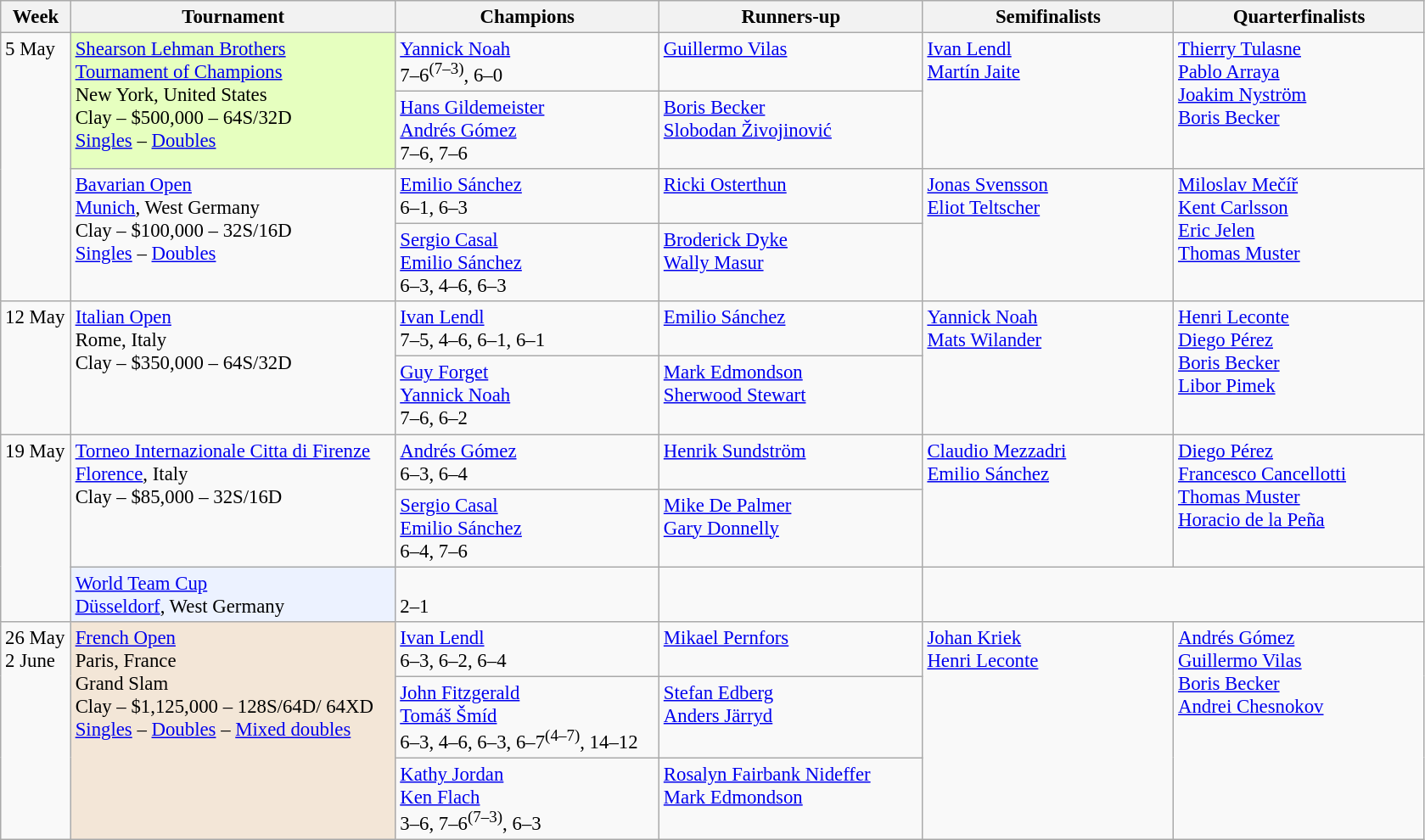<table class=wikitable style=font-size:95%>
<tr>
<th style="width:48px;">Week</th>
<th style="width:248px;">Tournament</th>
<th style="width:200px;">Champions</th>
<th style="width:200px;">Runners-up</th>
<th style="width:190px;">Semifinalists</th>
<th style="width:190px;">Quarterfinalists</th>
</tr>
<tr valign=top>
<td rowspan=4>5 May</td>
<td style="background:#E6FFBF;" rowspan="2"><a href='#'>Shearson Lehman Brothers <br>Tournament of Champions</a><br>New York, United States <br> Clay – $500,000 – 64S/32D <br> <a href='#'>Singles</a> – <a href='#'>Doubles</a></td>
<td> <a href='#'>Yannick Noah</a><br>7–6<sup>(7–3)</sup>, 6–0</td>
<td> <a href='#'>Guillermo Vilas</a></td>
<td rowspan=2> <a href='#'>Ivan Lendl</a> <br>  <a href='#'>Martín Jaite</a></td>
<td rowspan=2> <a href='#'>Thierry Tulasne</a> <br>  <a href='#'>Pablo Arraya</a> <br>  <a href='#'>Joakim Nyström</a> <br>  <a href='#'>Boris Becker</a></td>
</tr>
<tr valign=top>
<td> <a href='#'>Hans Gildemeister</a><br> <a href='#'>Andrés Gómez</a><br>7–6, 7–6</td>
<td> <a href='#'>Boris Becker</a> <br>  <a href='#'>Slobodan Živojinović</a></td>
</tr>
<tr valign=top>
<td rowspan="2"><a href='#'>Bavarian Open</a> <br> <a href='#'>Munich</a>, West Germany <br> Clay – $100,000 – 32S/16D <br> <a href='#'>Singles</a> – <a href='#'>Doubles</a></td>
<td> <a href='#'>Emilio Sánchez</a> <br> 6–1, 6–3</td>
<td> <a href='#'>Ricki Osterthun</a></td>
<td rowspan=2> <a href='#'>Jonas Svensson</a> <br>  <a href='#'>Eliot Teltscher</a></td>
<td rowspan=2> <a href='#'>Miloslav Mečíř</a> <br>  <a href='#'>Kent Carlsson</a> <br>  <a href='#'>Eric Jelen</a> <br>  <a href='#'>Thomas Muster</a></td>
</tr>
<tr valign=top>
<td> <a href='#'>Sergio Casal</a><br> <a href='#'>Emilio Sánchez</a> <br> 6–3, 4–6, 6–3</td>
<td> <a href='#'>Broderick Dyke</a> <br>  <a href='#'>Wally Masur</a></td>
</tr>
<tr valign=top>
<td rowspan=2>12 May</td>
<td rowspan="2"><a href='#'>Italian Open</a><br> Rome, Italy <br> Clay – $350,000 – 64S/32D</td>
<td> <a href='#'>Ivan Lendl</a><br>7–5, 4–6, 6–1, 6–1</td>
<td> <a href='#'>Emilio Sánchez</a></td>
<td rowspan=2> <a href='#'>Yannick Noah</a> <br>  <a href='#'>Mats Wilander</a></td>
<td rowspan=2> <a href='#'>Henri Leconte</a> <br>  <a href='#'>Diego Pérez</a> <br>  <a href='#'>Boris Becker</a> <br>  <a href='#'>Libor Pimek</a></td>
</tr>
<tr valign=top>
<td> <a href='#'>Guy Forget</a><br> <a href='#'>Yannick Noah</a> <br> 7–6, 6–2</td>
<td> <a href='#'>Mark Edmondson</a> <br>  <a href='#'>Sherwood Stewart</a></td>
</tr>
<tr valign=top>
<td rowspan=3>19 May</td>
<td rowspan="2"><a href='#'>Torneo Internazionale Citta di Firenze</a><br><a href='#'>Florence</a>, Italy <br> Clay – $85,000 – 32S/16D</td>
<td> <a href='#'>Andrés Gómez</a> <br> 6–3, 6–4</td>
<td> <a href='#'>Henrik Sundström</a></td>
<td rowspan=2> <a href='#'>Claudio Mezzadri</a> <br>  <a href='#'>Emilio Sánchez</a></td>
<td rowspan=2> <a href='#'>Diego Pérez</a> <br>  <a href='#'>Francesco Cancellotti</a> <br>  <a href='#'>Thomas Muster</a> <br>  <a href='#'>Horacio de la Peña</a></td>
</tr>
<tr valign=top>
<td> <a href='#'>Sergio Casal</a><br> <a href='#'>Emilio Sánchez</a> <br> 6–4, 7–6</td>
<td> <a href='#'>Mike De Palmer</a> <br>  <a href='#'>Gary Donnelly</a></td>
</tr>
<tr valign=top>
<td bgcolor="#ECF2FF" rowspan="1"><a href='#'>World Team Cup</a><br> <a href='#'>Düsseldorf</a>, West Germany</td>
<td><br>2–1</td>
<td></td>
</tr>
<tr valign=top>
<td rowspan=3>26 May<br>2 June</td>
<td bgcolor="#F3E6D7" rowspan="3"><a href='#'>French Open</a><br> Paris, France <br> Grand Slam <br> Clay – $1,125,000 – 128S/64D/ 64XD <br> <a href='#'>Singles</a> – <a href='#'>Doubles</a> – <a href='#'>Mixed doubles</a></td>
<td> <a href='#'>Ivan Lendl</a><br>6–3, 6–2, 6–4</td>
<td> <a href='#'>Mikael Pernfors</a></td>
<td rowspan=3> <a href='#'>Johan Kriek</a><br> <a href='#'>Henri Leconte</a></td>
<td rowspan=3> <a href='#'>Andrés Gómez</a><br> <a href='#'>Guillermo Vilas</a><br> <a href='#'>Boris Becker</a><br> <a href='#'>Andrei Chesnokov</a></td>
</tr>
<tr valign=top>
<td> <a href='#'>John Fitzgerald</a><br> <a href='#'>Tomáš Šmíd</a><br>6–3, 4–6, 6–3, 6–7<sup>(4–7)</sup>, 14–12</td>
<td> <a href='#'>Stefan Edberg</a><br> <a href='#'>Anders Järryd</a></td>
</tr>
<tr valign=top>
<td> <a href='#'>Kathy Jordan</a><br> <a href='#'>Ken Flach</a><br>3–6, 7–6<sup>(7–3)</sup>, 6–3</td>
<td> <a href='#'>Rosalyn Fairbank Nideffer</a><br> <a href='#'>Mark Edmondson</a></td>
</tr>
</table>
